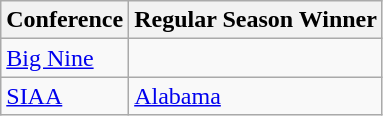<table class="wikitable">
<tr>
<th>Conference</th>
<th>Regular Season Winner</th>
</tr>
<tr>
<td><a href='#'>Big Nine</a></td>
<td></td>
</tr>
<tr>
<td><a href='#'>SIAA</a></td>
<td><a href='#'>Alabama</a></td>
</tr>
</table>
